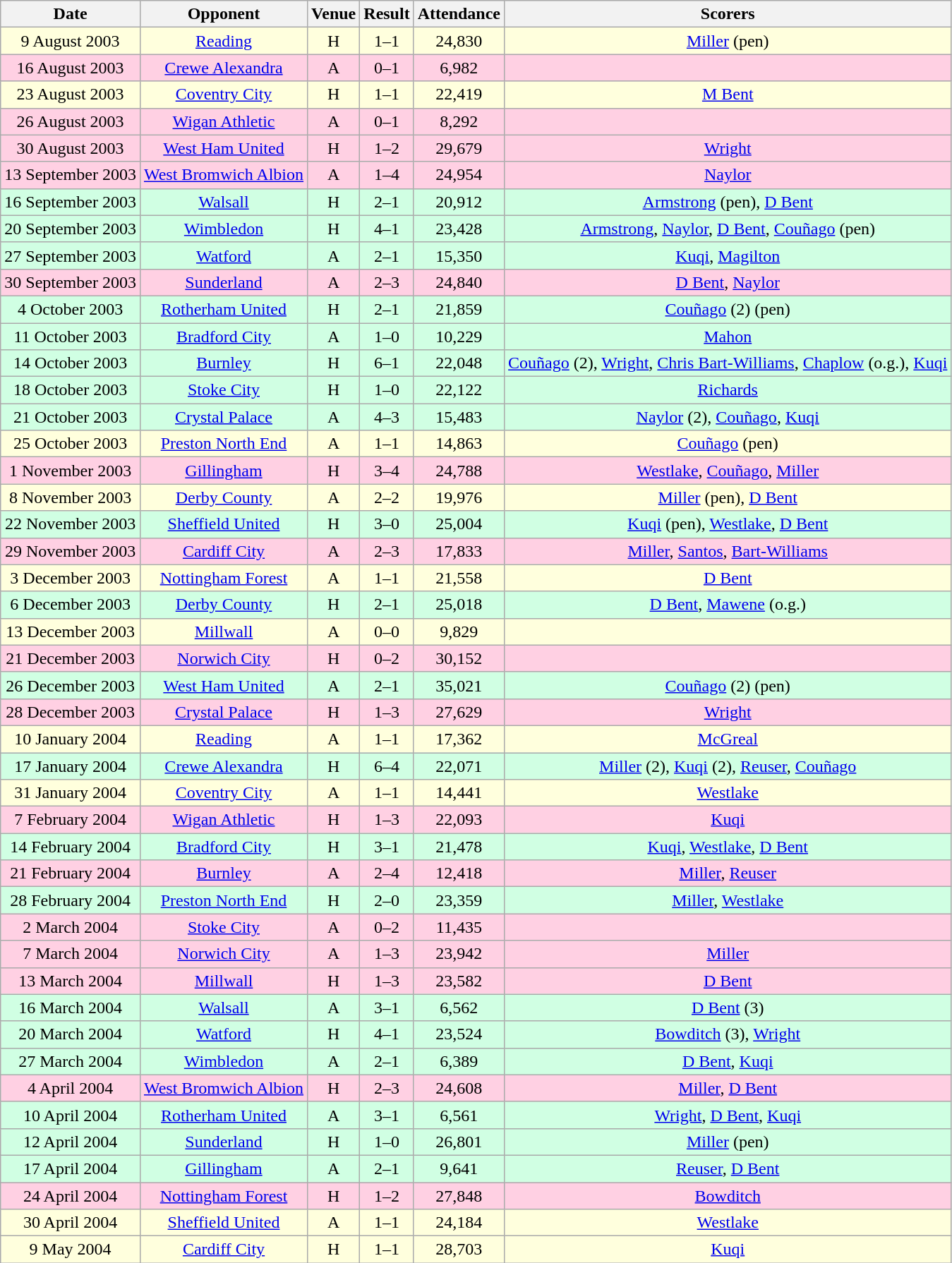<table class="wikitable sortable" style="font-size:100%; text-align:center">
<tr>
<th>Date</th>
<th>Opponent</th>
<th>Venue</th>
<th>Result</th>
<th>Attendance</th>
<th>Scorers</th>
</tr>
<tr style="background-color: #ffffdd;">
<td>9 August 2003</td>
<td><a href='#'>Reading</a></td>
<td>H</td>
<td>1–1</td>
<td>24,830</td>
<td><a href='#'>Miller</a> (pen)</td>
</tr>
<tr style="background-color: #ffd0e3;">
<td>16 August 2003</td>
<td><a href='#'>Crewe Alexandra</a></td>
<td>A</td>
<td>0–1</td>
<td>6,982</td>
<td></td>
</tr>
<tr style="background-color: #ffffdd;">
<td>23 August 2003</td>
<td><a href='#'>Coventry City</a></td>
<td>H</td>
<td>1–1</td>
<td>22,419</td>
<td><a href='#'>M Bent</a></td>
</tr>
<tr style="background-color: #ffd0e3;">
<td>26 August 2003</td>
<td><a href='#'>Wigan Athletic</a></td>
<td>A</td>
<td>0–1</td>
<td>8,292</td>
<td></td>
</tr>
<tr style="background-color: #ffd0e3;">
<td>30 August 2003</td>
<td><a href='#'>West Ham United</a></td>
<td>H</td>
<td>1–2</td>
<td>29,679</td>
<td><a href='#'>Wright</a></td>
</tr>
<tr style="background-color: #ffd0e3;">
<td>13 September 2003</td>
<td><a href='#'>West Bromwich Albion</a></td>
<td>A</td>
<td>1–4</td>
<td>24,954</td>
<td><a href='#'>Naylor</a></td>
</tr>
<tr style="background-color: #d0ffe3;">
<td>16 September 2003</td>
<td><a href='#'>Walsall</a></td>
<td>H</td>
<td>2–1</td>
<td>20,912</td>
<td><a href='#'>Armstrong</a> (pen), <a href='#'>D Bent</a></td>
</tr>
<tr style="background-color: #d0ffe3;">
<td>20 September 2003</td>
<td><a href='#'>Wimbledon</a></td>
<td>H</td>
<td>4–1</td>
<td>23,428</td>
<td><a href='#'>Armstrong</a>, <a href='#'>Naylor</a>, <a href='#'>D Bent</a>, <a href='#'>Couñago</a> (pen)</td>
</tr>
<tr style="background-color: #d0ffe3;">
<td>27 September 2003</td>
<td><a href='#'>Watford</a></td>
<td>A</td>
<td>2–1</td>
<td>15,350</td>
<td><a href='#'>Kuqi</a>, <a href='#'>Magilton</a></td>
</tr>
<tr style="background-color: #ffd0e3;">
<td>30 September 2003</td>
<td><a href='#'>Sunderland</a></td>
<td>A</td>
<td>2–3</td>
<td>24,840</td>
<td><a href='#'>D Bent</a>, <a href='#'>Naylor</a></td>
</tr>
<tr style="background-color: #d0ffe3;">
<td>4 October 2003</td>
<td><a href='#'>Rotherham United</a></td>
<td>H</td>
<td>2–1</td>
<td>21,859</td>
<td><a href='#'>Couñago</a> (2) (pen)</td>
</tr>
<tr style="background-color: #d0ffe3;">
<td>11 October 2003</td>
<td><a href='#'>Bradford City</a></td>
<td>A</td>
<td>1–0</td>
<td>10,229</td>
<td><a href='#'>Mahon</a></td>
</tr>
<tr style="background-color: #d0ffe3;">
<td>14 October 2003</td>
<td><a href='#'>Burnley</a></td>
<td>H</td>
<td>6–1</td>
<td>22,048</td>
<td><a href='#'>Couñago</a> (2), <a href='#'>Wright</a>, <a href='#'>Chris Bart-Williams</a>, <a href='#'>Chaplow</a> (o.g.), <a href='#'>Kuqi</a></td>
</tr>
<tr style="background-color: #d0ffe3;">
<td>18 October 2003</td>
<td><a href='#'>Stoke City</a></td>
<td>H</td>
<td>1–0</td>
<td>22,122</td>
<td><a href='#'>Richards</a></td>
</tr>
<tr style="background-color: #d0ffe3;">
<td>21 October 2003</td>
<td><a href='#'>Crystal Palace</a></td>
<td>A</td>
<td>4–3</td>
<td>15,483</td>
<td><a href='#'>Naylor</a> (2), <a href='#'>Couñago</a>, <a href='#'>Kuqi</a></td>
</tr>
<tr style="background-color: #ffffdd;">
<td>25 October 2003</td>
<td><a href='#'>Preston North End</a></td>
<td>A</td>
<td>1–1</td>
<td>14,863</td>
<td><a href='#'>Couñago</a> (pen)</td>
</tr>
<tr style="background-color: #ffd0e3;">
<td>1 November 2003</td>
<td><a href='#'>Gillingham</a></td>
<td>H</td>
<td>3–4</td>
<td>24,788</td>
<td><a href='#'>Westlake</a>, <a href='#'>Couñago</a>, <a href='#'>Miller</a></td>
</tr>
<tr style="background-color: #ffffdd;">
<td>8 November 2003</td>
<td><a href='#'>Derby County</a></td>
<td>A</td>
<td>2–2</td>
<td>19,976</td>
<td><a href='#'>Miller</a> (pen), <a href='#'>D Bent</a></td>
</tr>
<tr style="background-color: #d0ffe3;">
<td>22 November 2003</td>
<td><a href='#'>Sheffield United</a></td>
<td>H</td>
<td>3–0</td>
<td>25,004</td>
<td><a href='#'>Kuqi</a> (pen), <a href='#'>Westlake</a>, <a href='#'>D Bent</a></td>
</tr>
<tr style="background-color: #ffd0e3;">
<td>29 November 2003</td>
<td><a href='#'>Cardiff City</a></td>
<td>A</td>
<td>2–3</td>
<td>17,833</td>
<td><a href='#'>Miller</a>, <a href='#'>Santos</a>, <a href='#'>Bart-Williams</a></td>
</tr>
<tr style="background-color: #ffffdd;">
<td>3 December 2003</td>
<td><a href='#'>Nottingham Forest</a></td>
<td>A</td>
<td>1–1</td>
<td>21,558</td>
<td><a href='#'>D Bent</a></td>
</tr>
<tr style="background-color: #d0ffe3;">
<td>6 December 2003</td>
<td><a href='#'>Derby County</a></td>
<td>H</td>
<td>2–1</td>
<td>25,018</td>
<td><a href='#'>D Bent</a>, <a href='#'>Mawene</a> (o.g.)</td>
</tr>
<tr style="background-color: #ffffdd;">
<td>13 December 2003</td>
<td><a href='#'>Millwall</a></td>
<td>A</td>
<td>0–0</td>
<td>9,829</td>
<td></td>
</tr>
<tr style="background-color: #ffd0e3;">
<td>21 December 2003</td>
<td><a href='#'>Norwich City</a></td>
<td>H</td>
<td>0–2</td>
<td>30,152</td>
<td></td>
</tr>
<tr style="background-color: #d0ffe3;">
<td>26 December 2003</td>
<td><a href='#'>West Ham United</a></td>
<td>A</td>
<td>2–1</td>
<td>35,021</td>
<td><a href='#'>Couñago</a> (2) (pen)</td>
</tr>
<tr style="background-color: #ffd0e3;">
<td>28 December 2003</td>
<td><a href='#'>Crystal Palace</a></td>
<td>H</td>
<td>1–3</td>
<td>27,629</td>
<td><a href='#'>Wright</a></td>
</tr>
<tr style="background-color: #ffffdd;">
<td>10 January 2004</td>
<td><a href='#'>Reading</a></td>
<td>A</td>
<td>1–1</td>
<td>17,362</td>
<td><a href='#'>McGreal</a></td>
</tr>
<tr style="background-color: #d0ffe3;">
<td>17 January 2004</td>
<td><a href='#'>Crewe Alexandra</a></td>
<td>H</td>
<td>6–4</td>
<td>22,071</td>
<td><a href='#'>Miller</a> (2), <a href='#'>Kuqi</a> (2), <a href='#'>Reuser</a>, <a href='#'>Couñago</a></td>
</tr>
<tr style="background-color: #ffffdd;">
<td>31 January 2004</td>
<td><a href='#'>Coventry City</a></td>
<td>A</td>
<td>1–1</td>
<td>14,441</td>
<td><a href='#'>Westlake</a></td>
</tr>
<tr style="background-color: #ffd0e3;">
<td>7 February 2004</td>
<td><a href='#'>Wigan Athletic</a></td>
<td>H</td>
<td>1–3</td>
<td>22,093</td>
<td><a href='#'>Kuqi</a></td>
</tr>
<tr style="background-color: #d0ffe3;">
<td>14 February 2004</td>
<td><a href='#'>Bradford City</a></td>
<td>H</td>
<td>3–1</td>
<td>21,478</td>
<td><a href='#'>Kuqi</a>, <a href='#'>Westlake</a>, <a href='#'>D Bent</a></td>
</tr>
<tr style="background-color: #ffd0e3;">
<td>21 February 2004</td>
<td><a href='#'>Burnley</a></td>
<td>A</td>
<td>2–4</td>
<td>12,418</td>
<td><a href='#'>Miller</a>, <a href='#'>Reuser</a></td>
</tr>
<tr style="background-color: #d0ffe3;">
<td>28 February 2004</td>
<td><a href='#'>Preston North End</a></td>
<td>H</td>
<td>2–0</td>
<td>23,359</td>
<td><a href='#'>Miller</a>, <a href='#'>Westlake</a></td>
</tr>
<tr style="background-color: #ffd0e3;">
<td>2 March 2004</td>
<td><a href='#'>Stoke City</a></td>
<td>A</td>
<td>0–2</td>
<td>11,435</td>
<td></td>
</tr>
<tr style="background-color: #ffd0e3;">
<td>7 March 2004</td>
<td><a href='#'>Norwich City</a></td>
<td>A</td>
<td>1–3</td>
<td>23,942</td>
<td><a href='#'>Miller</a></td>
</tr>
<tr style="background-color: #ffd0e3;">
<td>13 March 2004</td>
<td><a href='#'>Millwall</a></td>
<td>H</td>
<td>1–3</td>
<td>23,582</td>
<td><a href='#'>D Bent</a></td>
</tr>
<tr style="background-color: #d0ffe3;">
<td>16 March 2004</td>
<td><a href='#'>Walsall</a></td>
<td>A</td>
<td>3–1</td>
<td>6,562</td>
<td><a href='#'>D Bent</a> (3)</td>
</tr>
<tr style="background-color: #d0ffe3;">
<td>20 March 2004</td>
<td><a href='#'>Watford</a></td>
<td>H</td>
<td>4–1</td>
<td>23,524</td>
<td><a href='#'>Bowditch</a> (3), <a href='#'>Wright</a></td>
</tr>
<tr style="background-color: #d0ffe3;">
<td>27 March 2004</td>
<td><a href='#'>Wimbledon</a></td>
<td>A</td>
<td>2–1</td>
<td>6,389</td>
<td><a href='#'>D Bent</a>, <a href='#'>Kuqi</a></td>
</tr>
<tr style="background-color: #ffd0e3;">
<td>4 April 2004</td>
<td><a href='#'>West Bromwich Albion</a></td>
<td>H</td>
<td>2–3</td>
<td>24,608</td>
<td><a href='#'>Miller</a>, <a href='#'>D Bent</a></td>
</tr>
<tr style="background-color: #d0ffe3;">
<td>10 April 2004</td>
<td><a href='#'>Rotherham United</a></td>
<td>A</td>
<td>3–1</td>
<td>6,561</td>
<td><a href='#'>Wright</a>, <a href='#'>D Bent</a>, <a href='#'>Kuqi</a></td>
</tr>
<tr style="background-color: #d0ffe3;">
<td>12 April 2004</td>
<td><a href='#'>Sunderland</a></td>
<td>H</td>
<td>1–0</td>
<td>26,801</td>
<td><a href='#'>Miller</a> (pen)</td>
</tr>
<tr style="background-color: #d0ffe3;">
<td>17 April 2004</td>
<td><a href='#'>Gillingham</a></td>
<td>A</td>
<td>2–1</td>
<td>9,641</td>
<td><a href='#'>Reuser</a>, <a href='#'>D Bent</a></td>
</tr>
<tr style="background-color: #ffd0e3;">
<td>24 April 2004</td>
<td><a href='#'>Nottingham Forest</a></td>
<td>H</td>
<td>1–2</td>
<td>27,848</td>
<td><a href='#'>Bowditch</a></td>
</tr>
<tr style="background-color: #ffffdd;">
<td>30 April 2004</td>
<td><a href='#'>Sheffield United</a></td>
<td>A</td>
<td>1–1</td>
<td>24,184</td>
<td><a href='#'>Westlake</a></td>
</tr>
<tr style="background-color: #ffffdd;">
<td>9 May 2004</td>
<td><a href='#'>Cardiff City</a></td>
<td>H</td>
<td>1–1</td>
<td>28,703</td>
<td><a href='#'>Kuqi</a></td>
</tr>
</table>
